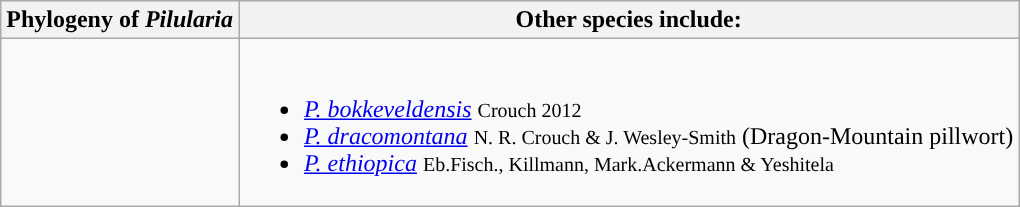<table class="wikitable">
<tr>
<th colspan=1>Phylogeny of <em>Pilularia</em></th>
<th colspan=1>Other species include:</th>
</tr>
<tr>
<td style="vertical-align:top"><br></td>
<td><br><ul><li><em><a href='#'>P. bokkeveldensis</a></em> <small>Crouch 2012</small></li><li><em><a href='#'>P. dracomontana</a></em> <small>N. R. Crouch & J. Wesley-Smith</small> (Dragon-Mountain pillwort)</li><li><em><a href='#'>P. ethiopica</a></em> <small>Eb.Fisch., Killmann, Mark.Ackermann & Yeshitela</small> </li></ul></td>
</tr>
</table>
